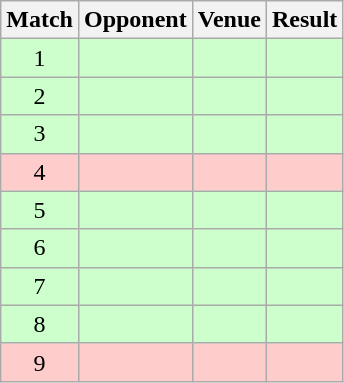<table class="wikitable" style="font-size:100%; text-align:center">
<tr>
<th>Match</th>
<th>Opponent</th>
<th>Venue</th>
<th>Result</th>
</tr>
<tr style="background: #CCFFCC;">
<td align="center">1</td>
<td></td>
<td></td>
<td></td>
</tr>
<tr style="background: #CCFFCC;">
<td align="center">2</td>
<td></td>
<td></td>
<td></td>
</tr>
<tr style="background: #CCFFCC;">
<td align="center">3</td>
<td></td>
<td></td>
<td></td>
</tr>
<tr style="background: #FFCCCC;">
<td align="center">4</td>
<td></td>
<td></td>
<td></td>
</tr>
<tr style="background: #CCFFCC;">
<td align="center">5</td>
<td></td>
<td></td>
<td></td>
</tr>
<tr style="background: #CCFFCC;">
<td align="center">6</td>
<td></td>
<td></td>
<td></td>
</tr>
<tr style="background: #CCFFCC;">
<td align="center">7</td>
<td></td>
<td></td>
<td></td>
</tr>
<tr style="background: #CCFFCC;">
<td align="center">8</td>
<td></td>
<td></td>
<td></td>
</tr>
<tr style="background: #FFCCCC;">
<td align="center">9</td>
<td></td>
<td></td>
<td></td>
</tr>
</table>
